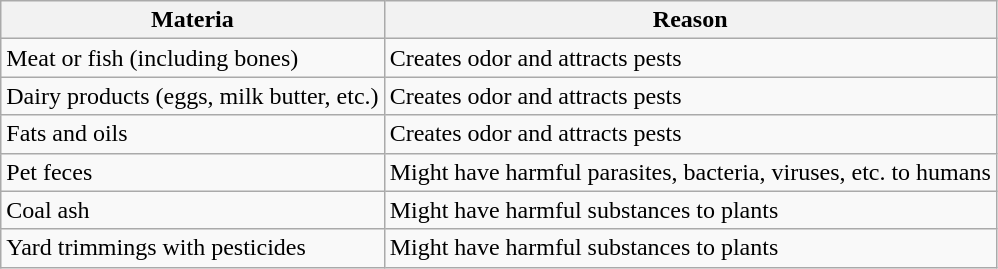<table class="wikitable">
<tr>
<th>Materia</th>
<th>Reason</th>
</tr>
<tr>
<td>Meat or fish (including bones)</td>
<td>Creates odor and attracts pests</td>
</tr>
<tr>
<td>Dairy products (eggs, milk butter, etc.)</td>
<td>Creates odor and attracts pests</td>
</tr>
<tr>
<td>Fats and oils</td>
<td>Creates odor and attracts pests</td>
</tr>
<tr>
<td>Pet feces</td>
<td>Might have harmful parasites, bacteria, viruses, etc. to humans</td>
</tr>
<tr>
<td>Coal ash</td>
<td>Might have harmful substances to plants</td>
</tr>
<tr>
<td>Yard trimmings with pesticides</td>
<td>Might have harmful substances to plants</td>
</tr>
</table>
